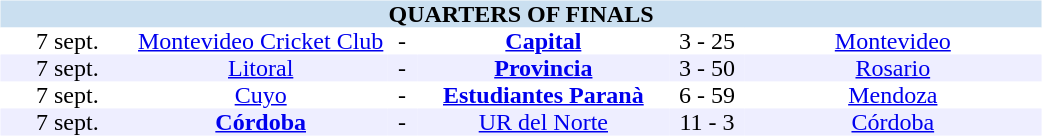<table table width=700>
<tr>
<td width=700 valign="top"><br><table border=0 cellspacing=0 cellpadding=0 style="font-size: 100%; border-collapse: collapse;" width=100%>
<tr bgcolor="#CADFF0">
<td style="font-size:100%"; align="center" colspan="6"><strong>QUARTERS OF FINALS</strong></td>
</tr>
<tr align=center bgcolor=#FFFFFF>
<td width=90>7 sept.</td>
<td width=170><a href='#'>Montevideo Cricket Club</a></td>
<td width=20>-</td>
<td width=170><strong><a href='#'>Capital</a></strong></td>
<td width=50>3 - 25</td>
<td width=200><a href='#'>Montevideo</a></td>
</tr>
<tr align=center bgcolor=#EEEEFF>
<td width=90>7 sept.</td>
<td width=170><a href='#'>Litoral</a></td>
<td width=20>-</td>
<td width=170><strong><a href='#'>Provincia</a></strong></td>
<td width=50>3 - 50</td>
<td width=200><a href='#'>Rosario</a></td>
</tr>
<tr align=center bgcolor=#FFFFFF>
<td width=90>7 sept.</td>
<td width=170><a href='#'>Cuyo</a></td>
<td width=20>-</td>
<td width=170><strong><a href='#'>Estudiantes Paranà</a></strong></td>
<td width=50>6 - 59</td>
<td width=200><a href='#'>Mendoza</a></td>
</tr>
<tr align=center bgcolor=#EEEEFF>
<td width=90>7 sept.</td>
<td width=170><strong><a href='#'>Córdoba</a></strong></td>
<td width=20>-</td>
<td width=170><a href='#'>UR del Norte</a></td>
<td width=50>11 - 3</td>
<td width=200><a href='#'>Córdoba</a></td>
</tr>
</table>
</td>
</tr>
</table>
